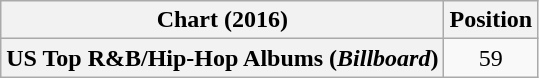<table class="wikitable plainrowheaders" style="text-align:center">
<tr>
<th scope="col">Chart (2016)</th>
<th scope="col">Position</th>
</tr>
<tr>
<th scope="row">US Top R&B/Hip-Hop Albums (<em>Billboard</em>)</th>
<td>59</td>
</tr>
</table>
